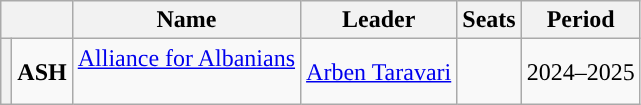<table class="wikitable" style="text-align:left;">
<tr>
<th colspan="2"></th>
<th>Name</th>
<th>Leader</th>
<th>Seats</th>
<th>Period</th>
</tr>
<tr>
<th style="background-color:"></th>
<td><strong>ASH</strong></td>
<td><a href='#'>Alliance for Albanians</a><br><br></td>
<td><a href='#'>Arben Taravari</a></td>
<td></td>
<td>2024–2025</td>
</tr>
</table>
